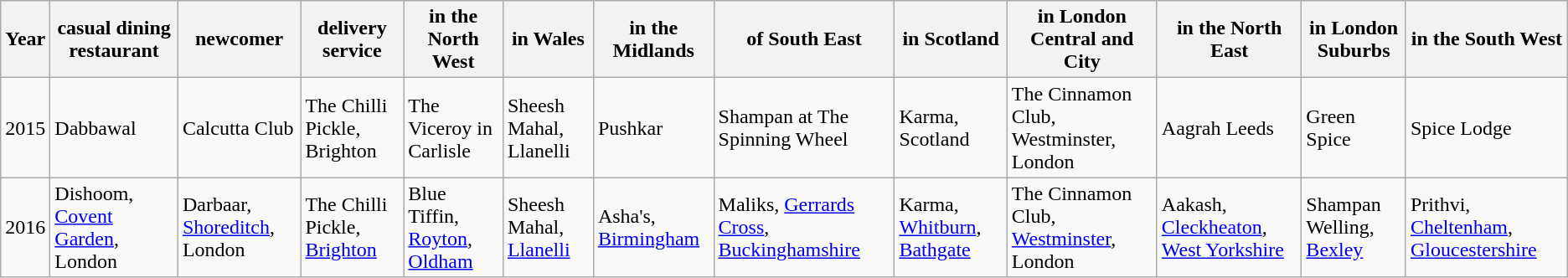<table class="wikitable">
<tr>
<th>Year</th>
<th>casual dining restaurant</th>
<th>newcomer</th>
<th>delivery service</th>
<th>in the North West</th>
<th>in Wales</th>
<th>in the Midlands</th>
<th>of South East</th>
<th>in Scotland</th>
<th>in London Central and City</th>
<th>in the North East</th>
<th>in London Suburbs</th>
<th>in the South West</th>
</tr>
<tr>
<td>2015</td>
<td>Dabbawal</td>
<td>Calcutta Club</td>
<td>The Chilli Pickle, Brighton</td>
<td>The Viceroy in Carlisle</td>
<td>Sheesh Mahal, Llanelli</td>
<td>Pushkar</td>
<td>Shampan at The Spinning Wheel</td>
<td>Karma, Scotland</td>
<td>The Cinnamon Club, Westminster, London</td>
<td>Aagrah Leeds</td>
<td>Green Spice</td>
<td>Spice Lodge</td>
</tr>
<tr>
<td>2016</td>
<td>Dishoom, <a href='#'>Covent Garden</a>, London</td>
<td>Darbaar, <a href='#'>Shoreditch</a>, London</td>
<td>The Chilli Pickle, <a href='#'>Brighton</a></td>
<td>Blue Tiffin, <a href='#'>Royton</a>, <a href='#'>Oldham</a></td>
<td>Sheesh Mahal, <a href='#'>Llanelli</a></td>
<td>Asha's, <a href='#'>Birmingham</a></td>
<td>Maliks, <a href='#'>Gerrards Cross</a>, <a href='#'>Buckinghamshire</a></td>
<td>Karma, <a href='#'>Whitburn</a>, <a href='#'>Bathgate</a></td>
<td>The Cinnamon Club, <a href='#'>Westminster</a>, London</td>
<td>Aakash, <a href='#'>Cleckheaton</a>, <a href='#'>West Yorkshire</a></td>
<td>Shampan Welling, <a href='#'>Bexley</a></td>
<td>Prithvi, <a href='#'>Cheltenham</a>, <a href='#'>Gloucestershire</a></td>
</tr>
</table>
